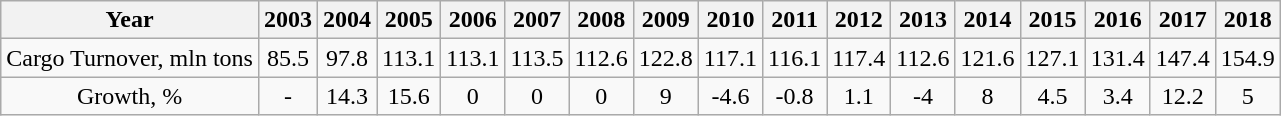<table class="wikitable"  style="text-align:center">
<tr>
<th>Year</th>
<th>2003</th>
<th>2004</th>
<th>2005</th>
<th>2006</th>
<th>2007</th>
<th>2008</th>
<th>2009</th>
<th>2010</th>
<th>2011</th>
<th>2012</th>
<th>2013</th>
<th>2014</th>
<th>2015</th>
<th>2016</th>
<th>2017</th>
<th>2018</th>
</tr>
<tr>
<td>Cargo Turnover, mln tons</td>
<td>85.5</td>
<td>97.8</td>
<td>113.1</td>
<td>113.1</td>
<td>113.5</td>
<td>112.6</td>
<td>122.8</td>
<td>117.1</td>
<td>116.1</td>
<td>117.4</td>
<td>112.6</td>
<td>121.6</td>
<td>127.1</td>
<td>131.4</td>
<td>147.4</td>
<td>154.9</td>
</tr>
<tr>
<td>Growth, %</td>
<td>-</td>
<td>14.3</td>
<td>15.6</td>
<td>0</td>
<td>0</td>
<td>0</td>
<td>9</td>
<td>-4.6</td>
<td>-0.8</td>
<td>1.1</td>
<td>-4</td>
<td>8</td>
<td>4.5</td>
<td>3.4</td>
<td>12.2</td>
<td>5</td>
</tr>
</table>
